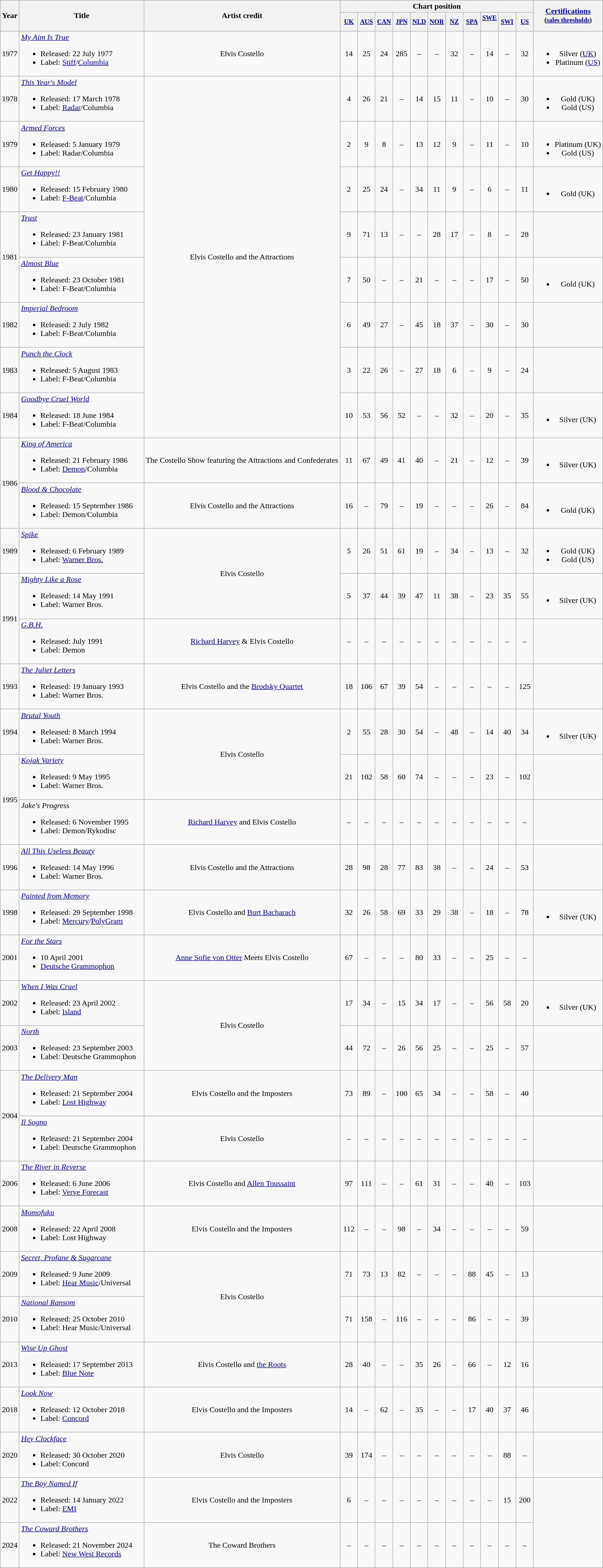<table class="wikitable" style="text-align:center;">
<tr>
<th rowspan="2">Year</th>
<th rowspan="2" style="width:250px;">Title</th>
<th rowspan="2">Artist credit</th>
<th colspan="11">Chart position</th>
<th rowspan="2"><a href='#'>Certifications</a><br><small>(<a href='#'>sales thresholds</a>)</small></th>
</tr>
<tr style="font-size:smaller;">
<th width="30"><a href='#'>UK</a> <br></th>
<th width="30"><a href='#'>AUS</a> <br></th>
<th width="30"><a href='#'>CAN</a><br></th>
<th width="30"><a href='#'>JPN</a><br></th>
<th width="30"><a href='#'>NLD</a><br></th>
<th width="30"><a href='#'>NOR</a><br></th>
<th width="30"><a href='#'>NZ</a> <br></th>
<th width="30"><a href='#'>SPA</a> <br></th>
<th width="30"><a href='#'>SWE</a><br><br></th>
<th width="30"><a href='#'>SWI</a><br></th>
<th width="30"><a href='#'>US</a> <br></th>
</tr>
<tr>
<td>1977</td>
<td align=left><em><a href='#'>My Aim Is True</a></em><br><ul><li>Released: 22 July 1977</li><li>Label: <a href='#'>Stiff</a>/<a href='#'>Columbia</a></li></ul></td>
<td>Elvis Costello</td>
<td>14</td>
<td>25</td>
<td>24</td>
<td>285</td>
<td>–</td>
<td>–</td>
<td>32</td>
<td>–</td>
<td>14</td>
<td>–</td>
<td>32</td>
<td><br><ul><li>Silver (<a href='#'>UK</a>)</li><li>Platinum (<a href='#'>US</a>)</li></ul></td>
</tr>
<tr *Gold (Canada)>
<td>1978</td>
<td align=left><em><a href='#'>This Year's Model</a></em><br><ul><li>Released: 17 March 1978</li><li>Label: <a href='#'>Radar</a>/Columbia</li></ul></td>
<td rowspan="8">Elvis Costello and the Attractions</td>
<td>4</td>
<td>26</td>
<td>21</td>
<td>–</td>
<td>14</td>
<td>15</td>
<td>11</td>
<td>–</td>
<td>10</td>
<td>–</td>
<td>30</td>
<td><br><ul><li>Gold (UK)</li><li>Gold (US)</li></ul></td>
</tr>
<tr *Gold (Canada)>
<td>1979</td>
<td align=left><em><a href='#'>Armed Forces</a></em><br><ul><li>Released: 5 January 1979</li><li>Label: Radar/Columbia</li></ul></td>
<td>2</td>
<td>9</td>
<td>8</td>
<td>–</td>
<td>13</td>
<td>12</td>
<td>9</td>
<td>–</td>
<td>11</td>
<td>–</td>
<td>10</td>
<td><br><ul><li>Platinum (UK)</li><li>Gold (US)</li></ul></td>
</tr>
<tr *Platinum (Canada)>
<td>1980</td>
<td align=left><em><a href='#'>Get Happy!!</a></em><br><ul><li>Released: 15 February 1980</li><li>Label: <a href='#'>F-Beat</a>/Columbia</li></ul></td>
<td>2</td>
<td>25</td>
<td>24</td>
<td>–</td>
<td>34</td>
<td>11</td>
<td>9</td>
<td>–</td>
<td>6</td>
<td>–</td>
<td>11</td>
<td><br><ul><li>Gold (UK)</li></ul></td>
</tr>
<tr *Gold (Canada)>
<td style="text-align:center;" rowspan="2">1981</td>
<td align=left><em><a href='#'>Trust</a></em><br><ul><li>Released: 23 January 1981</li><li>Label: F-Beat/Columbia</li></ul></td>
<td>9</td>
<td>71</td>
<td>13</td>
<td>–</td>
<td>–</td>
<td>28</td>
<td>17</td>
<td>–</td>
<td>8</td>
<td>–</td>
<td>28</td>
<td></td>
</tr>
<tr>
<td align=left><em><a href='#'>Almost Blue</a></em><br><ul><li>Released: 23 October 1981</li><li>Label: F-Beat/Columbia</li></ul></td>
<td>7</td>
<td>50</td>
<td>–</td>
<td>–</td>
<td>21</td>
<td>–</td>
<td>–</td>
<td>–</td>
<td>17</td>
<td>–</td>
<td>50</td>
<td><br><ul><li>Gold (UK)</li></ul></td>
</tr>
<tr>
<td>1982</td>
<td align=left><em><a href='#'>Imperial Bedroom</a></em><br><ul><li>Released: 2 July 1982</li><li>Label: F-Beat/Columbia</li></ul></td>
<td>6</td>
<td>49</td>
<td>27</td>
<td>–</td>
<td>45</td>
<td>18</td>
<td>37</td>
<td>–</td>
<td>30</td>
<td>–</td>
<td>30</td>
<td></td>
</tr>
<tr>
<td>1983</td>
<td align=left><em><a href='#'>Punch the Clock</a></em><br><ul><li>Released: 5 August 1983</li><li>Label: F-Beat/Columbia</li></ul></td>
<td>3</td>
<td>22</td>
<td>26</td>
<td>–</td>
<td>27</td>
<td>18</td>
<td>6</td>
<td>–</td>
<td>9</td>
<td>–</td>
<td>24</td>
<td></td>
</tr>
<tr>
<td>1984</td>
<td align=left><em><a href='#'>Goodbye Cruel World</a></em><br><ul><li>Released: 18 June 1984</li><li>Label: F-Beat/Columbia</li></ul></td>
<td>10</td>
<td>53</td>
<td>56</td>
<td>52</td>
<td>–</td>
<td>–</td>
<td>32</td>
<td>–</td>
<td>20</td>
<td>–</td>
<td>35</td>
<td><br><ul><li>Silver (UK)</li></ul></td>
</tr>
<tr>
<td style="text-align:center;" rowspan="2">1986</td>
<td align=left><em><a href='#'>King of America</a></em><br><ul><li>Released: 21 February 1986</li><li>Label: <a href='#'>Demon</a>/Columbia</li></ul></td>
<td>The Costello Show featuring the Attractions and Confederates</td>
<td>11</td>
<td>67</td>
<td>49</td>
<td>41</td>
<td>40</td>
<td>–</td>
<td>21</td>
<td>–</td>
<td>12</td>
<td>–</td>
<td>39</td>
<td><br><ul><li>Silver (UK)</li></ul></td>
</tr>
<tr>
<td align=left><em><a href='#'>Blood & Chocolate</a></em><br><ul><li>Released: 15 September 1986</li><li>Label: Demon/Columbia</li></ul></td>
<td>Elvis Costello and the Attractions</td>
<td>16</td>
<td>–</td>
<td>79</td>
<td>–</td>
<td>19</td>
<td>–</td>
<td>–</td>
<td>–</td>
<td>26</td>
<td>–</td>
<td>84</td>
<td><br><ul><li>Gold (UK)</li></ul></td>
</tr>
<tr>
<td>1989</td>
<td align=left><em><a href='#'>Spike</a></em><br><ul><li>Released: 6 February 1989</li><li>Label: <a href='#'>Warner Bros.</a></li></ul></td>
<td rowspan="2">Elvis Costello</td>
<td>5</td>
<td>26</td>
<td>51</td>
<td>61</td>
<td>19</td>
<td>–</td>
<td>34</td>
<td>–</td>
<td>13</td>
<td>–</td>
<td>32</td>
<td><br><ul><li>Gold (UK)</li><li>Gold (US)</li></ul></td>
</tr>
<tr>
<td style="text-align:center;" rowspan="2">1991</td>
<td align=left><em><a href='#'>Mighty Like a Rose</a></em><br><ul><li>Released: 14 May 1991</li><li>Label: Warner Bros.</li></ul></td>
<td>5</td>
<td>37</td>
<td>44</td>
<td>39</td>
<td>47</td>
<td>11</td>
<td>38</td>
<td>–</td>
<td>23</td>
<td>35</td>
<td>55</td>
<td><br><ul><li>Silver (UK)</li></ul></td>
</tr>
<tr>
<td align=left><em><a href='#'>G.B.H.</a></em><br><ul><li>Released: July 1991</li><li>Label: Demon</li></ul></td>
<td><a href='#'>Richard Harvey</a> & Elvis Costello</td>
<td>–</td>
<td>–</td>
<td>–</td>
<td>–</td>
<td>–</td>
<td>–</td>
<td>–</td>
<td>–</td>
<td>–</td>
<td>–</td>
<td>–</td>
<td></td>
</tr>
<tr>
<td>1993</td>
<td align=left><em><a href='#'>The Juliet Letters</a></em><br><ul><li>Released: 19 January 1993</li><li>Label: Warner Bros.</li></ul></td>
<td>Elvis Costello and the <a href='#'>Brodsky Quartet</a></td>
<td>18</td>
<td>106</td>
<td>67</td>
<td>39</td>
<td>54</td>
<td>–</td>
<td>–</td>
<td>–</td>
<td>–</td>
<td>–</td>
<td>125</td>
<td></td>
</tr>
<tr>
<td>1994</td>
<td align=left><em><a href='#'>Brutal Youth</a></em><br><ul><li>Released: 8 March 1994</li><li>Label: Warner Bros.</li></ul></td>
<td rowspan="2">Elvis Costello</td>
<td>2</td>
<td>55</td>
<td>28</td>
<td>30</td>
<td>54</td>
<td>–</td>
<td>48</td>
<td>–</td>
<td>14</td>
<td>40</td>
<td>34</td>
<td><br><ul><li>Silver (UK)</li></ul></td>
</tr>
<tr>
<td style="text-align:center;" rowspan="2">1995</td>
<td align=left><em><a href='#'>Kojak Variety</a></em><br><ul><li>Released: 9 May 1995</li><li>Label: Warner Bros.</li></ul></td>
<td>21</td>
<td>102</td>
<td>58</td>
<td>60</td>
<td>74</td>
<td>–</td>
<td>–</td>
<td>–</td>
<td>23</td>
<td>–</td>
<td>102</td>
<td></td>
</tr>
<tr>
<td align=left><em>Jake's Progress</em><br><ul><li>Released: 6 November 1995</li><li>Label: Demon/Rykodisc</li></ul></td>
<td><a href='#'>Richard Harvey</a> and Elvis Costello</td>
<td>–</td>
<td>–</td>
<td>–</td>
<td>–</td>
<td>–</td>
<td>–</td>
<td>–</td>
<td>–</td>
<td>–</td>
<td>–</td>
<td>–</td>
<td></td>
</tr>
<tr>
<td>1996</td>
<td align=left><em><a href='#'>All This Useless Beauty</a></em><br><ul><li>Released: 14 May 1996</li><li>Label: Warner Bros.</li></ul></td>
<td>Elvis Costello and the Attractions</td>
<td>28</td>
<td>98</td>
<td>28</td>
<td>77</td>
<td>83</td>
<td>38</td>
<td>–</td>
<td>–</td>
<td>24</td>
<td>–</td>
<td>53</td>
<td></td>
</tr>
<tr>
<td>1998</td>
<td align=left><em><a href='#'>Painted from Memory</a></em><br><ul><li>Released: 29 September 1998</li><li>Label: <a href='#'>Mercury</a>/<a href='#'>PolyGram</a></li></ul></td>
<td>Elvis Costello and <a href='#'>Burt Bacharach</a></td>
<td>32</td>
<td>26</td>
<td>58</td>
<td>69</td>
<td>33</td>
<td>29</td>
<td>38</td>
<td>–</td>
<td>18</td>
<td>–</td>
<td>78</td>
<td><br><ul><li>Silver (UK)</li></ul></td>
</tr>
<tr>
<td>2001</td>
<td align=left><em><a href='#'>For the Stars</a></em><br><ul><li>10 April 2001</li><li><a href='#'>Deutsche Grammophon</a></li></ul></td>
<td><a href='#'>Anne Sofie von Otter</a> Meets Elvis Costello</td>
<td>67</td>
<td>–</td>
<td>–</td>
<td>–</td>
<td>80</td>
<td>33</td>
<td>–</td>
<td>–</td>
<td>25</td>
<td>–</td>
<td>–</td>
<td></td>
</tr>
<tr>
<td>2002</td>
<td align=left><em><a href='#'>When I Was Cruel</a></em><br><ul><li>Released: 23 April 2002</li><li>Label: <a href='#'>Island</a></li></ul></td>
<td rowspan="2">Elvis Costello</td>
<td>17</td>
<td>34</td>
<td>–</td>
<td>15</td>
<td>34</td>
<td>17</td>
<td>–</td>
<td>–</td>
<td>56</td>
<td>58</td>
<td>20</td>
<td><br><ul><li>Silver (UK)</li></ul></td>
</tr>
<tr>
<td>2003</td>
<td align=left><em><a href='#'>North</a></em><br><ul><li>Released: 23 September 2003</li><li>Label: Deutsche Grammophon</li></ul></td>
<td>44</td>
<td>72</td>
<td>–</td>
<td>26</td>
<td>56</td>
<td>25</td>
<td>–</td>
<td>–</td>
<td>25</td>
<td>–</td>
<td>57</td>
<td></td>
</tr>
<tr>
<td style="text-align:center;" rowspan="2">2004</td>
<td align=left><em><a href='#'>The Delivery Man</a></em><br><ul><li>Released: 21 September 2004</li><li>Label: <a href='#'>Lost Highway</a></li></ul></td>
<td>Elvis Costello and the Imposters</td>
<td>73</td>
<td>89</td>
<td>–</td>
<td>100</td>
<td>65</td>
<td>34</td>
<td>–</td>
<td>–</td>
<td>58</td>
<td>–</td>
<td>40</td>
<td></td>
</tr>
<tr>
<td align=left><em><a href='#'>Il Sogno</a></em><br><ul><li>Released: 21 September 2004</li><li>Label: Deutsche Grammophon</li></ul></td>
<td>Elvis Costello</td>
<td>–</td>
<td>–</td>
<td>–</td>
<td>–</td>
<td>–</td>
<td>–</td>
<td>–</td>
<td>–</td>
<td>–</td>
<td>–</td>
<td>–</td>
<td></td>
</tr>
<tr>
<td>2006</td>
<td align=left><em><a href='#'>The River in Reverse</a></em><br><ul><li>Released: 6 June 2006</li><li>Label: <a href='#'>Verve Forecast</a></li></ul></td>
<td>Elvis Costello and <a href='#'>Allen Toussaint</a></td>
<td>97</td>
<td>111</td>
<td>–</td>
<td>–</td>
<td>61</td>
<td>31</td>
<td>–</td>
<td>–</td>
<td>40</td>
<td>–</td>
<td>103</td>
<td></td>
</tr>
<tr>
<td>2008</td>
<td align=left><em><a href='#'>Momofuku</a></em><br><ul><li>Released: 22 April 2008</li><li>Label: Lost Highway</li></ul></td>
<td>Elvis Costello and the Imposters</td>
<td>112</td>
<td>–</td>
<td>–</td>
<td>98</td>
<td>–</td>
<td>34</td>
<td>–</td>
<td>–</td>
<td>–</td>
<td>–</td>
<td>59</td>
<td></td>
</tr>
<tr>
<td>2009</td>
<td align=left><em><a href='#'>Secret, Profane & Sugarcane</a></em><br><ul><li>Released: 9 June 2009</li><li>Label: <a href='#'>Hear Music</a>/Universal</li></ul></td>
<td rowspan="2">Elvis Costello</td>
<td>71</td>
<td>73</td>
<td>13</td>
<td>82</td>
<td>–</td>
<td>–</td>
<td>–</td>
<td>88</td>
<td>45</td>
<td>–</td>
<td>13</td>
<td></td>
</tr>
<tr>
<td>2010</td>
<td align=left><em><a href='#'>National Ransom</a></em><br><ul><li>Released: 25 October 2010</li><li>Label: Hear Music/Universal</li></ul></td>
<td>71</td>
<td>158</td>
<td>–</td>
<td>116</td>
<td>–</td>
<td>–</td>
<td>–</td>
<td>86</td>
<td>–</td>
<td>–</td>
<td>39</td>
<td></td>
</tr>
<tr>
<td>2013</td>
<td align=left><em><a href='#'>Wise Up Ghost</a></em><br><ul><li>Released: 17 September 2013</li><li>Label: <a href='#'>Blue Note</a></li></ul></td>
<td>Elvis Costello and <a href='#'>the Roots</a></td>
<td>28</td>
<td>40</td>
<td>–</td>
<td>–</td>
<td>35</td>
<td>26</td>
<td>–</td>
<td>66</td>
<td>–</td>
<td>12</td>
<td>16</td>
<td></td>
</tr>
<tr>
<td>2018</td>
<td align=left><em><a href='#'>Look Now</a></em><br><ul><li>Released: 12 October 2018</li><li>Label: <a href='#'>Concord</a></li></ul></td>
<td>Elvis Costello and the Imposters</td>
<td>14</td>
<td>–</td>
<td>62</td>
<td>–</td>
<td>35</td>
<td>–</td>
<td>–</td>
<td>17</td>
<td>40</td>
<td>37</td>
<td>46</td>
<td></td>
</tr>
<tr>
<td>2020</td>
<td align=left><em><a href='#'>Hey Clockface</a></em><br><ul><li>Released: 30 October 2020</li><li>Label: Concord</li></ul></td>
<td>Elvis Costello</td>
<td>39</td>
<td>174</td>
<td>–</td>
<td>–</td>
<td>–</td>
<td>–</td>
<td>–</td>
<td>–</td>
<td>–</td>
<td>88</td>
<td>–</td>
<td></td>
</tr>
<tr>
<td>2022</td>
<td align=left><em><a href='#'>The Boy Named If</a></em><br><ul><li>Released: 14 January 2022</li><li>Label: <a href='#'>EMI</a></li></ul></td>
<td>Elvis Costello and the Imposters</td>
<td>6</td>
<td>–</td>
<td>–</td>
<td>–</td>
<td>–</td>
<td>–</td>
<td>–</td>
<td>–</td>
<td>–</td>
<td>15</td>
<td>200</td>
</tr>
<tr>
<td>2024</td>
<td align=left><em><a href='#'>The Coward Brothers</a></em><br><ul><li>Released: 21 November 2024</li><li>Label: <a href='#'>New West Records</a></li></ul></td>
<td>The Coward Brothers</td>
<td>–</td>
<td>–</td>
<td>–</td>
<td>–</td>
<td>–</td>
<td>–</td>
<td>–</td>
<td>–</td>
<td>–</td>
<td>–</td>
<td>–</td>
</tr>
</table>
